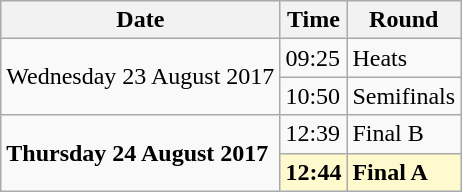<table class="wikitable">
<tr>
<th>Date</th>
<th>Time</th>
<th>Round</th>
</tr>
<tr>
<td rowspan=2>Wednesday 23 August 2017</td>
<td>09:25</td>
<td>Heats</td>
</tr>
<tr>
<td>10:50</td>
<td>Semifinals</td>
</tr>
<tr>
<td rowspan=2><strong>Thursday 24 August 2017</strong></td>
<td>12:39</td>
<td>Final B</td>
</tr>
<tr>
<td style=background:lemonchiffon><strong>12:44</strong></td>
<td style=background:lemonchiffon><strong>Final A</strong></td>
</tr>
</table>
